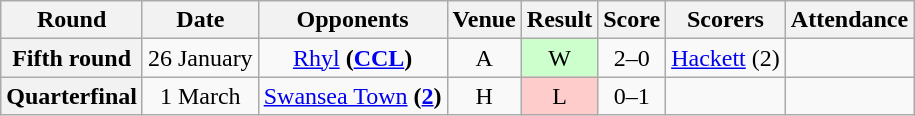<table class="wikitable" style="text-align:center">
<tr>
<th>Round</th>
<th>Date</th>
<th>Opponents</th>
<th>Venue</th>
<th>Result</th>
<th>Score</th>
<th>Scorers</th>
<th>Attendance</th>
</tr>
<tr>
<th>Fifth round</th>
<td>26 January</td>
<td><a href='#'>Rhyl</a> <strong>(<a href='#'>CCL</a>)</strong></td>
<td>A</td>
<td style="background-color:#CCFFCC">W</td>
<td>2–0</td>
<td align="left"><a href='#'>Hackett</a> (2)</td>
<td></td>
</tr>
<tr>
<th>Quarterfinal</th>
<td>1 March</td>
<td><a href='#'>Swansea Town</a> <strong>(<a href='#'>2</a>)</strong></td>
<td>H</td>
<td style="background-color:#FFCCCC">L</td>
<td>0–1</td>
<td align="left"></td>
<td></td>
</tr>
</table>
